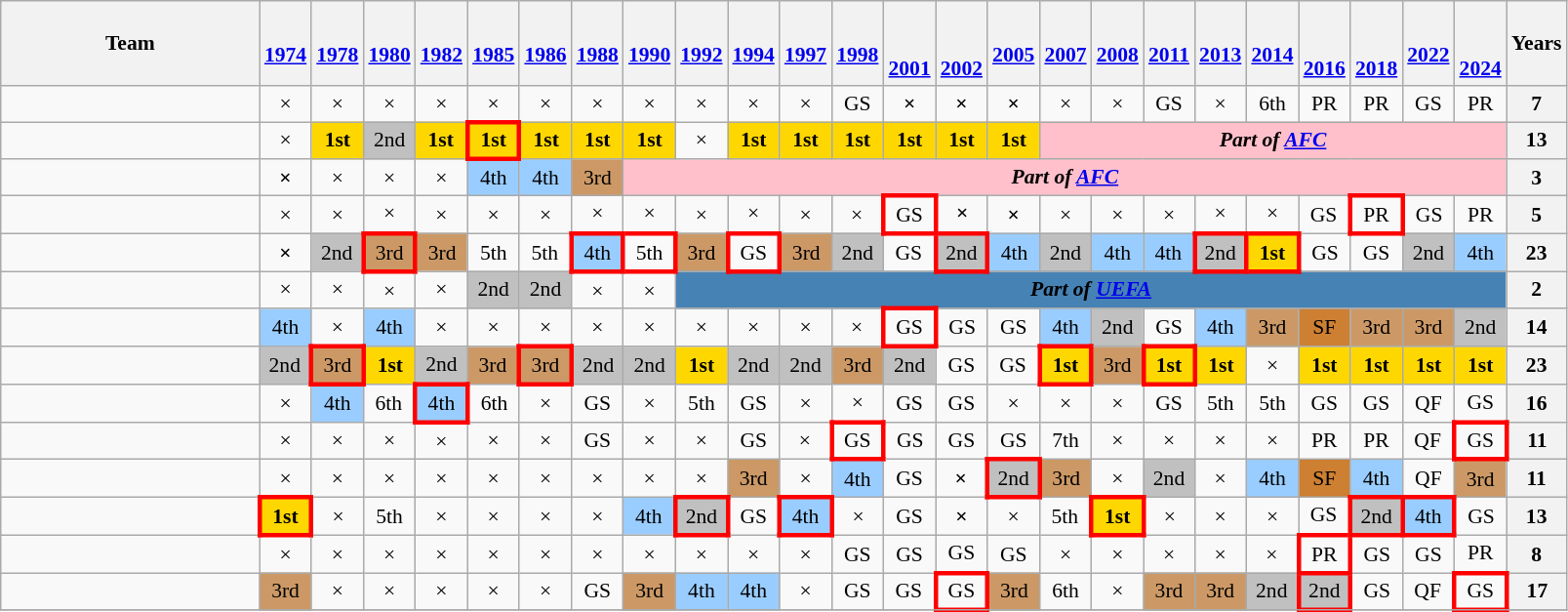<table class="wikitable" style="text-align:center; font-size:90%">
<tr>
<th width=170>Team</th>
<th><br><a href='#'>1974</a></th>
<th><br><a href='#'>1978</a></th>
<th><br><a href='#'>1980</a></th>
<th><br><a href='#'>1982</a></th>
<th><br><a href='#'>1985</a></th>
<th><br><a href='#'>1986</a></th>
<th><br><a href='#'>1988</a></th>
<th><br><a href='#'>1990</a></th>
<th><br><a href='#'>1992</a></th>
<th><br><a href='#'>1994</a></th>
<th><br><a href='#'>1997</a></th>
<th><br><a href='#'>1998</a></th>
<th><br><br><a href='#'>2001</a></th>
<th><br><br><a href='#'>2002</a></th>
<th><br><a href='#'>2005</a></th>
<th><br><a href='#'>2007</a></th>
<th><br><a href='#'>2008</a></th>
<th><br><a href='#'>2011</a></th>
<th><br><a href='#'>2013</a></th>
<th><br><a href='#'>2014</a></th>
<th><br><br><a href='#'>2016</a></th>
<th><br><br><a href='#'>2018</a></th>
<th><br><a href='#'>2022</a></th>
<th><br><br><a href='#'>2024</a></th>
<th>Years</th>
</tr>
<tr>
<td align=left></td>
<td>×</td>
<td>×</td>
<td>×</td>
<td>×</td>
<td>×</td>
<td>×</td>
<td>×</td>
<td>×</td>
<td>×</td>
<td>×</td>
<td>×</td>
<td>GS</td>
<td><strong>×</strong></td>
<td><strong>×</strong></td>
<td><strong>×</strong></td>
<td>×</td>
<td>×</td>
<td>GS</td>
<td>×</td>
<td>6th</td>
<td>PR</td>
<td>PR</td>
<td>GS</td>
<td>PR</td>
<th>7</th>
</tr>
<tr>
<td align=left></td>
<td>×</td>
<td bgcolor=gold><strong>1st</strong></td>
<td bgcolor=silver>2nd</td>
<td bgcolor=gold><strong>1st</strong></td>
<td style="border: 3px solid red" bgcolor=gold><strong>1st</strong></td>
<td bgcolor=gold><strong>1st</strong></td>
<td bgcolor=gold><strong>1st</strong></td>
<td bgcolor=gold><strong>1st</strong></td>
<td>×</td>
<td bgcolor=gold><strong>1st</strong></td>
<td bgcolor=gold><strong>1st</strong></td>
<td bgcolor=gold><strong>1st</strong></td>
<td bgcolor=gold><strong>1st</strong></td>
<td bgcolor=gold><strong>1st</strong></td>
<td bgcolor=gold><strong>1st</strong></td>
<td colspan=9 bgcolor=pink><strong><em>Part of <a href='#'>AFC</a></em></strong></td>
<th>13</th>
</tr>
<tr>
<td align=left></td>
<td><strong>×</strong></td>
<td>×</td>
<td>×</td>
<td>×</td>
<td bgcolor=#9acdff>4th</td>
<td bgcolor=#9acdff>4th</td>
<td bgcolor=#cc9966>3rd</td>
<td colspan=17 bgcolor=pink><strong><em>Part of <a href='#'>AFC</a></em></strong></td>
<th>3</th>
</tr>
<tr>
<td align=left></td>
<td>×</td>
<td>×</td>
<td>×</td>
<td>×</td>
<td>×</td>
<td>×</td>
<td>×</td>
<td>×</td>
<td>×</td>
<td>×</td>
<td>×</td>
<td>×</td>
<td style="border: 3px solid red">GS</td>
<td><strong>×</strong></td>
<td><strong>×</strong></td>
<td>×</td>
<td>×</td>
<td>×</td>
<td>×</td>
<td>×</td>
<td>GS</td>
<td style="border: 3px solid red">PR</td>
<td>GS</td>
<td>PR</td>
<th>5</th>
</tr>
<tr>
<td align=left></td>
<td><strong>×</strong></td>
<td bgcolor=silver>2nd</td>
<td style="border: 3px solid red" bgcolor=#cc9966>3rd</td>
<td bgcolor=#cc9966>3rd</td>
<td>5th</td>
<td>5th</td>
<td style="border: 3px solid red" bgcolor=#9acdff>4th</td>
<td style="border: 3px solid red">5th</td>
<td bgcolor=#cc9966>3rd</td>
<td style="border: 3px solid red">GS</td>
<td bgcolor=#cc9966>3rd</td>
<td bgcolor=silver>2nd</td>
<td>GS</td>
<td style="border: 3px solid red" bgcolor=silver>2nd</td>
<td bgcolor=#9acdff>4th</td>
<td bgcolor=silver>2nd</td>
<td bgcolor=#9acdff>4th</td>
<td bgcolor=#9acdff>4th</td>
<td style="border: 3px solid red" bgcolor=silver>2nd</td>
<td style="border: 3px solid red" bgcolor=gold><strong>1st</strong></td>
<td>GS</td>
<td>GS</td>
<td bgcolor=silver>2nd</td>
<td bgcolor=#9acdff>4th</td>
<th>23</th>
</tr>
<tr>
<td align=left></td>
<td>×</td>
<td>×</td>
<td>×</td>
<td>×</td>
<td bgcolor=silver>2nd</td>
<td bgcolor=silver>2nd</td>
<td>×</td>
<td>×</td>
<td colspan=16 bgcolor=#4682B4><strong><em>Part of <a href='#'>UEFA</a></em></strong></td>
<th>2</th>
</tr>
<tr>
<td align=left></td>
<td bgcolor=#9acdff>4th</td>
<td>×</td>
<td bgcolor=#9acdff>4th</td>
<td>×</td>
<td>×</td>
<td>×</td>
<td>×</td>
<td>×</td>
<td>×</td>
<td>×</td>
<td>×</td>
<td>×</td>
<td style="border: 3px solid red">GS</td>
<td>GS</td>
<td>GS</td>
<td bgcolor=#9acdff>4th</td>
<td bgcolor=silver>2nd</td>
<td>GS</td>
<td bgcolor=#9acdff>4th</td>
<td bgcolor=#cc9966>3rd</td>
<td bgcolor=#cd7f32>SF</td>
<td bgcolor=#cc9966>3rd</td>
<td bgcolor=#cc9966>3rd</td>
<td bgcolor=silver>2nd</td>
<th>14</th>
</tr>
<tr>
<td align=left></td>
<td bgcolor=silver>2nd</td>
<td style="border: 3px solid red" bgcolor=#cc9966>3rd</td>
<td bgcolor=gold><strong>1st</strong></td>
<td bgcolor=silver>2nd</td>
<td bgcolor=#cc9966>3rd</td>
<td style="border: 3px solid red" bgcolor=#cc9966>3rd</td>
<td bgcolor=silver>2nd</td>
<td bgcolor=silver>2nd</td>
<td bgcolor=gold><strong>1st</strong></td>
<td bgcolor=silver>2nd</td>
<td bgcolor=silver>2nd</td>
<td bgcolor=#cc9966>3rd</td>
<td bgcolor=silver>2nd</td>
<td>GS</td>
<td>GS</td>
<td style="border: 3px solid red" bgcolor=gold><strong>1st</strong></td>
<td bgcolor=#cc9966>3rd</td>
<td style="border: 3px solid red" bgcolor=gold><strong>1st</strong></td>
<td bgcolor=gold><strong>1st</strong></td>
<td>×</td>
<td bgcolor=gold><strong>1st</strong></td>
<td bgcolor=gold><strong>1st</strong></td>
<td bgcolor=gold><strong>1st</strong></td>
<td bgcolor=gold><strong>1st</strong></td>
<th>23</th>
</tr>
<tr>
<td align=left></td>
<td>×</td>
<td bgcolor=#9acdff>4th</td>
<td>6th</td>
<td style="border: 3px solid red" bgcolor=#9acdff>4th</td>
<td>6th</td>
<td>×</td>
<td>GS</td>
<td>×</td>
<td>5th</td>
<td>GS</td>
<td>×</td>
<td>×</td>
<td>GS</td>
<td>GS</td>
<td>×</td>
<td>×</td>
<td>×</td>
<td>GS</td>
<td>5th</td>
<td>5th</td>
<td>GS</td>
<td>GS</td>
<td>QF</td>
<td>GS</td>
<th>16</th>
</tr>
<tr>
<td align=left></td>
<td>×</td>
<td>×</td>
<td>×</td>
<td>×</td>
<td>×</td>
<td>×</td>
<td>GS</td>
<td>×</td>
<td>×</td>
<td>GS</td>
<td>×</td>
<td style="border: 3px solid red">GS</td>
<td>GS</td>
<td>GS</td>
<td>GS</td>
<td>7th</td>
<td>×</td>
<td>×</td>
<td>×</td>
<td>×</td>
<td>PR</td>
<td>PR</td>
<td>QF</td>
<td style="border: 3px solid red">GS</td>
<th>11</th>
</tr>
<tr>
<td align=left></td>
<td>×</td>
<td>×</td>
<td>×</td>
<td>×</td>
<td>×</td>
<td>×</td>
<td>×</td>
<td>×</td>
<td>×</td>
<td bgcolor=#cc9966>3rd</td>
<td>×</td>
<td bgcolor=#9acdff>4th</td>
<td>GS</td>
<td><strong>×</strong></td>
<td style="border: 3px solid red" bgcolor=silver>2nd</td>
<td bgcolor=#cc9966>3rd</td>
<td>×</td>
<td bgcolor=silver>2nd</td>
<td>×</td>
<td bgcolor=#9acdff>4th</td>
<td bgcolor=#cd7f32>SF</td>
<td bgcolor=#9acdff>4th</td>
<td>QF</td>
<td bgcolor=#cc9966>3rd</td>
<th>11</th>
</tr>
<tr>
<td align=left></td>
<td style="border: 3px solid red" bgcolor=gold><strong>1st</strong></td>
<td>×</td>
<td>5th</td>
<td>×</td>
<td>×</td>
<td>×</td>
<td>×</td>
<td bgcolor=#9acdff>4th</td>
<td style="border: 3px solid red" bgcolor=silver>2nd</td>
<td>GS</td>
<td style="border: 3px solid red" bgcolor=#9acdff>4th</td>
<td>×</td>
<td>GS</td>
<td><strong>×</strong></td>
<td>×</td>
<td>5th</td>
<td style="border: 3px solid red" bgcolor=gold><strong>1st</strong></td>
<td>×</td>
<td>×</td>
<td>×</td>
<td>GS</td>
<td style="border: 3px solid red" bgcolor=silver>2nd</td>
<td style="border: 3px solid red" bgcolor=#9acdff>4th</td>
<td>GS</td>
<th>13</th>
</tr>
<tr>
<td align=left></td>
<td>×</td>
<td>×</td>
<td>×</td>
<td>×</td>
<td>×</td>
<td>×</td>
<td>×</td>
<td>×</td>
<td>×</td>
<td>×</td>
<td>×</td>
<td>GS</td>
<td>GS</td>
<td>GS</td>
<td>GS</td>
<td>×</td>
<td>×</td>
<td>×</td>
<td>×</td>
<td>×</td>
<td style="border: 3px solid red">PR</td>
<td>GS</td>
<td>GS</td>
<td>PR</td>
<th>8</th>
</tr>
<tr>
<td align=left></td>
<td bgcolor=#cc9966>3rd</td>
<td>×</td>
<td>×</td>
<td>×</td>
<td>×</td>
<td>×</td>
<td>GS</td>
<td bgcolor=#cc9966>3rd</td>
<td bgcolor=#9acdff>4th</td>
<td bgcolor=#9acdff>4th</td>
<td>×</td>
<td>GS</td>
<td>GS</td>
<td style="border: 3px solid red">GS</td>
<td bgcolor=#cc9966>3rd</td>
<td>6th</td>
<td>×</td>
<td bgcolor=#cc9966>3rd</td>
<td bgcolor=#cc9966>3rd</td>
<td bgcolor=silver>2nd</td>
<td style="border: 3px solid red" bgcolor=silver>2nd</td>
<td>GS</td>
<td>QF</td>
<td style="border: 3px solid red">GS</td>
<th>17</th>
</tr>
<tr>
</tr>
</table>
